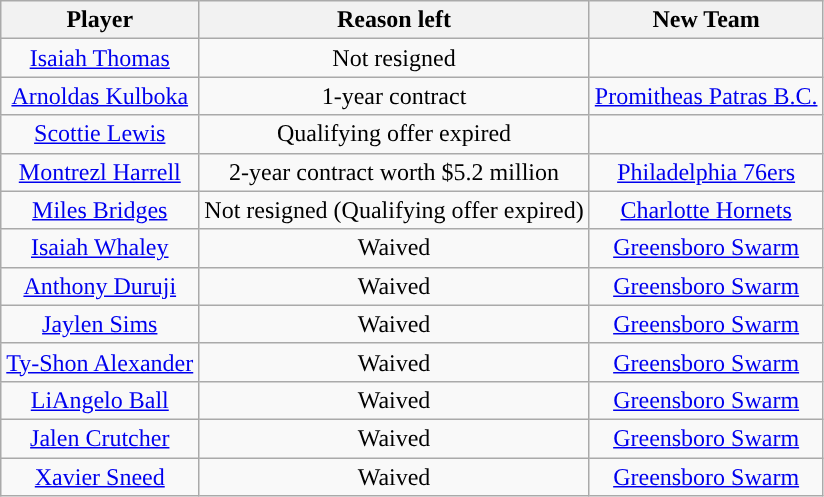<table class="wikitable sortable sortable" style="text-align: center">
<tr>
<th>Player</th>
<th>Reason left</th>
<th>New Team</th>
</tr>
<tr style="text-align: center">
<td><a href='#'>Isaiah Thomas</a></td>
<td>Not resigned</td>
<td></td>
</tr>
<tr style="text-align: center">
<td><a href='#'>Arnoldas Kulboka</a></td>
<td>1-year contract</td>
<td> <a href='#'>Promitheas Patras B.C.</a></td>
</tr>
<tr style="text-align: center">
<td><a href='#'>Scottie Lewis</a></td>
<td>Qualifying offer expired</td>
<td></td>
</tr>
<tr style="text-align: center">
<td><a href='#'>Montrezl Harrell</a></td>
<td>2-year contract worth $5.2 million</td>
<td><a href='#'>Philadelphia 76ers</a></td>
</tr>
<tr style="text-align: center">
<td><a href='#'>Miles Bridges</a></td>
<td>Not resigned (Qualifying offer expired)</td>
<td><a href='#'>Charlotte Hornets</a></td>
</tr>
<tr style="text-align: center">
<td><a href='#'>Isaiah Whaley</a></td>
<td>Waived</td>
<td><a href='#'>Greensboro Swarm</a></td>
</tr>
<tr>
<td><a href='#'>Anthony Duruji</a></td>
<td>Waived</td>
<td><a href='#'>Greensboro Swarm</a></td>
</tr>
<tr>
<td><a href='#'>Jaylen Sims</a></td>
<td>Waived</td>
<td><a href='#'>Greensboro Swarm</a></td>
</tr>
<tr>
<td><a href='#'>Ty-Shon Alexander</a></td>
<td>Waived</td>
<td><a href='#'>Greensboro Swarm</a></td>
</tr>
<tr>
<td><a href='#'>LiAngelo Ball</a></td>
<td>Waived</td>
<td><a href='#'>Greensboro Swarm</a></td>
</tr>
<tr>
<td><a href='#'>Jalen Crutcher</a></td>
<td>Waived</td>
<td><a href='#'>Greensboro Swarm</a></td>
</tr>
<tr>
<td><a href='#'>Xavier Sneed</a></td>
<td>Waived</td>
<td><a href='#'>Greensboro Swarm</a></td>
</tr>
</table>
